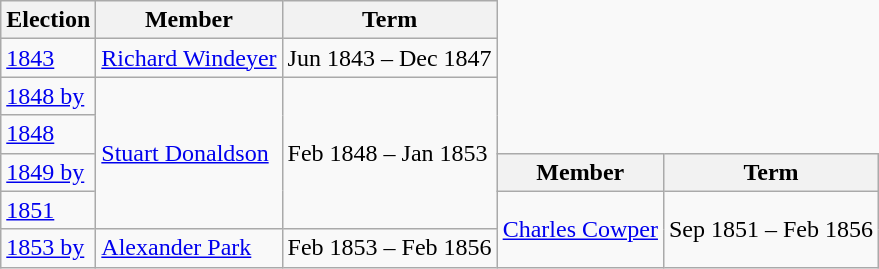<table class="wikitable" style='border-style: none none none none;'>
<tr>
<th>Election</th>
<th>Member</th>
<th>Term</th>
</tr>
<tr style="background: #f9f9f9">
<td><a href='#'>1843</a></td>
<td><a href='#'>Richard Windeyer</a></td>
<td>Jun 1843 – Dec 1847</td>
</tr>
<tr style="background: #f9f9f9">
<td><a href='#'>1848 by</a></td>
<td rowspan=4><a href='#'>Stuart Donaldson</a></td>
<td rowspan=4>Feb 1848 – Jan 1853</td>
</tr>
<tr style="background: #f9f9f9">
<td><a href='#'>1848</a></td>
</tr>
<tr style="background: #f9f9f9">
<td><a href='#'>1849 by</a></td>
<th>Member</th>
<th>Term</th>
</tr>
<tr style="background: #f9f9f9">
<td><a href='#'>1851</a></td>
<td rowspan=2><a href='#'>Charles Cowper</a></td>
<td rowspan=2>Sep 1851 – Feb 1856</td>
</tr>
<tr style="background: #f9f9f9">
<td><a href='#'>1853 by</a></td>
<td><a href='#'>Alexander Park</a></td>
<td>Feb 1853 – Feb 1856</td>
</tr>
</table>
